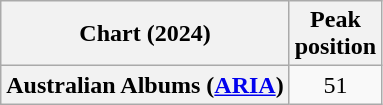<table class="wikitable plainrowheaders" style="text-align:center">
<tr>
<th scope="col">Chart (2024)</th>
<th scope="col">Peak<br>position</th>
</tr>
<tr>
<th scope="row">Australian Albums (<a href='#'>ARIA</a>)</th>
<td>51</td>
</tr>
</table>
